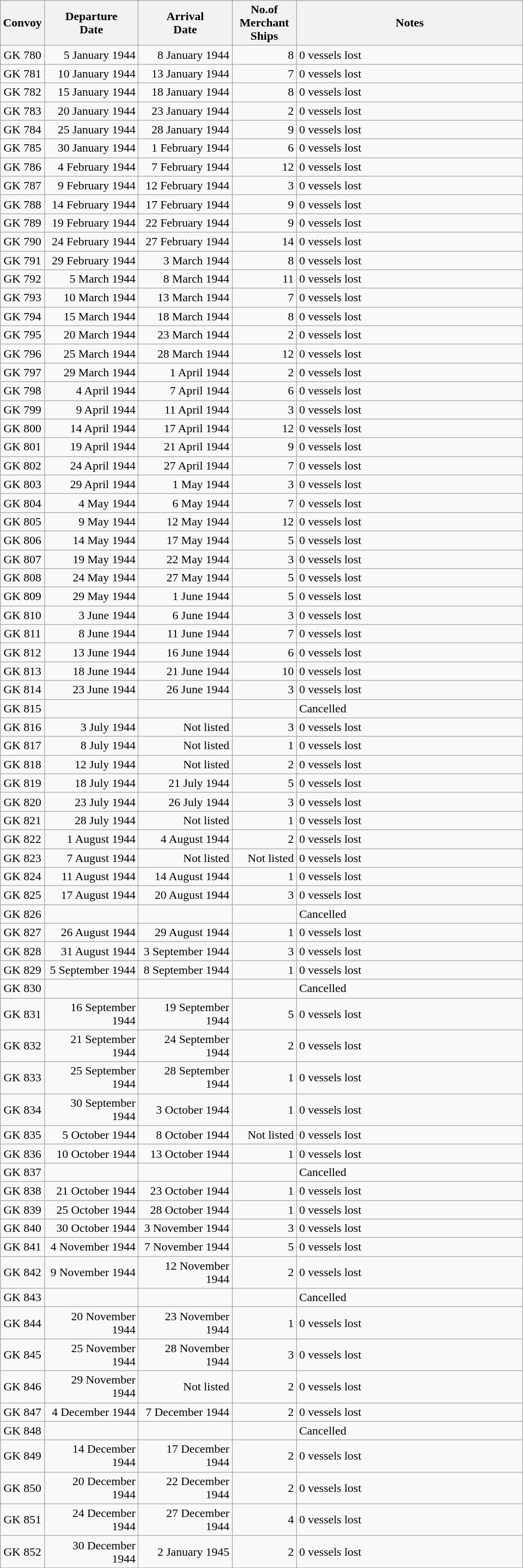<table class="wikitable sortable">
<tr>
<th scope="col" width="50px">Convoy</th>
<th scope="col" width="120px">Departure<br>Date</th>
<th scope="col" width="120px">Arrival<br>Date</th>
<th scope="col" width="80px">No.of Merchant Ships</th>
<th scope="col" width="300px">Notes</th>
</tr>
<tr>
<td align="center">GK 780</td>
<td align="right">5 January 1944</td>
<td align="right">8 January 1944</td>
<td align="right">8</td>
<td align="left">0 vessels lost</td>
</tr>
<tr>
<td align="center">GK 781</td>
<td align="right">10 January 1944</td>
<td align="right">13 January 1944</td>
<td align="right">7</td>
<td align="left">0 vessels lost</td>
</tr>
<tr>
<td align="center">GK 782</td>
<td align="right">15 January 1944</td>
<td align="right">18 January 1944</td>
<td align="right">8</td>
<td align="left">0 vessels lost</td>
</tr>
<tr>
<td align="center">GK 783</td>
<td align="right">20 January 1944</td>
<td align="right">23 January 1944</td>
<td align="right">2</td>
<td align="left">0 vessels lost</td>
</tr>
<tr>
<td align="center">GK 784</td>
<td align="right">25 January 1944</td>
<td align="right">28 January 1944</td>
<td align="right">9</td>
<td align="left">0 vessels lost</td>
</tr>
<tr>
<td align="center">GK 785</td>
<td align="right">30 January 1944</td>
<td align="right">1 February 1944</td>
<td align="right">6</td>
<td align="left">0 vessels lost</td>
</tr>
<tr>
<td align="center">GK 786</td>
<td align="right">4 February 1944</td>
<td align="right">7 February 1944</td>
<td align="right">12</td>
<td align="left">0 vessels lost</td>
</tr>
<tr>
<td align="center">GK 787</td>
<td align="right">9 February 1944</td>
<td align="right">12 February 1944</td>
<td align="right">3</td>
<td align="left">0 vessels lost</td>
</tr>
<tr>
<td align="center">GK 788</td>
<td align="right">14 February 1944</td>
<td align="right">17 February 1944</td>
<td align="right">9</td>
<td align="left">0 vessels lost</td>
</tr>
<tr>
<td align="center">GK 789</td>
<td align="right">19 February 1944</td>
<td align="right">22 February 1944</td>
<td align="right">9</td>
<td align="left">0 vessels lost</td>
</tr>
<tr>
<td align="center">GK 790</td>
<td align="right">24 February 1944</td>
<td align="right">27 February 1944</td>
<td align="right">14</td>
<td align="left">0 vessels lost</td>
</tr>
<tr>
<td align="center">GK 791</td>
<td align="right">29 February 1944</td>
<td align="right">3 March 1944</td>
<td align="right">8</td>
<td align="left">0 vessels lost</td>
</tr>
<tr>
<td align="center">GK 792</td>
<td align="right">5 March 1944</td>
<td align="right">8 March 1944</td>
<td align="right">11</td>
<td align="left">0 vessels lost</td>
</tr>
<tr>
<td align="center">GK 793</td>
<td align="right">10 March 1944</td>
<td align="right">13 March 1944</td>
<td align="right">7</td>
<td align="left">0 vessels lost</td>
</tr>
<tr>
<td align="center">GK 794</td>
<td align="right">15 March 1944</td>
<td align="right">18 March 1944</td>
<td align="right">8</td>
<td align="left">0 vessels lost</td>
</tr>
<tr>
<td align="center">GK 795</td>
<td align="right">20 March 1944</td>
<td align="right">23 March 1944</td>
<td align="right">2</td>
<td align="left">0 vessels lost</td>
</tr>
<tr>
<td align="center">GK 796</td>
<td align="right">25 March 1944</td>
<td align="right">28 March 1944</td>
<td align="right">12</td>
<td align="left">0 vessels lost</td>
</tr>
<tr>
<td align="center">GK 797</td>
<td align="right">29 March 1944</td>
<td align="right">1 April 1944</td>
<td align="right">2</td>
<td align="left">0 vessels lost</td>
</tr>
<tr>
<td align="center">GK 798</td>
<td align="right">4 April 1944</td>
<td align="right">7 April 1944</td>
<td align="right">6</td>
<td align="left">0 vessels lost</td>
</tr>
<tr>
<td align="center">GK 799</td>
<td align="right">9 April 1944</td>
<td align="right">11 April 1944</td>
<td align="right">3</td>
<td align="left">0 vessels lost</td>
</tr>
<tr>
<td align="center">GK 800</td>
<td align="right">14 April 1944</td>
<td align="right">17 April 1944</td>
<td align="right">12</td>
<td align="left">0 vessels lost</td>
</tr>
<tr>
<td align="center">GK 801</td>
<td align="right">19 April 1944</td>
<td align="right">21 April 1944</td>
<td align="right">9</td>
<td align="left">0 vessels lost</td>
</tr>
<tr>
<td align="center">GK 802</td>
<td align="right">24 April 1944</td>
<td align="right">27 April 1944</td>
<td align="right">7</td>
<td align="left">0 vessels lost</td>
</tr>
<tr>
<td align="center">GK 803</td>
<td align="right">29 April 1944</td>
<td align="right">1 May 1944</td>
<td align="right">3</td>
<td align="left">0 vessels lost</td>
</tr>
<tr>
<td align="center">GK 804</td>
<td align="right">4 May 1944</td>
<td align="right">6 May 1944</td>
<td align="right">7</td>
<td align="left">0 vessels lost</td>
</tr>
<tr>
<td align="center">GK 805</td>
<td align="right">9 May 1944</td>
<td align="right">12 May 1944</td>
<td align="right">12</td>
<td align="left">0 vessels lost</td>
</tr>
<tr>
<td align="center">GK 806</td>
<td align="right">14 May 1944</td>
<td align="right">17 May 1944</td>
<td align="right">5</td>
<td align="left">0 vessels lost</td>
</tr>
<tr>
<td align="center">GK 807</td>
<td align="right">19 May 1944</td>
<td align="right">22 May 1944</td>
<td align="right">3</td>
<td align="left">0 vessels lost</td>
</tr>
<tr>
<td align="center">GK 808</td>
<td align="right">24 May 1944</td>
<td align="right">27 May 1944</td>
<td align="right">5</td>
<td align="left">0 vessels lost</td>
</tr>
<tr>
<td align="center">GK 809</td>
<td align="right">29 May 1944</td>
<td align="right">1 June 1944</td>
<td align="right">5</td>
<td align="left">0 vessels lost</td>
</tr>
<tr>
<td align="center">GK 810</td>
<td align="right">3 June 1944</td>
<td align="right">6 June 1944</td>
<td align="right">3</td>
<td align="left">0 vessels lost</td>
</tr>
<tr>
<td align="center">GK 811</td>
<td align="right">8 June 1944</td>
<td align="right">11 June 1944</td>
<td align="right">7</td>
<td align="left">0 vessels lost</td>
</tr>
<tr>
<td align="center">GK 812</td>
<td align="right">13 June 1944</td>
<td align="right">16 June 1944</td>
<td align="right">6</td>
<td align="left">0 vessels lost</td>
</tr>
<tr>
<td align="center">GK 813</td>
<td align="right">18 June 1944</td>
<td align="right">21 June 1944</td>
<td align="right">10</td>
<td align="left">0 vessels lost</td>
</tr>
<tr>
<td align="center">GK 814</td>
<td align="right">23 June 1944</td>
<td align="right">26 June 1944</td>
<td align="right">3</td>
<td align="left">0 vessels lost</td>
</tr>
<tr>
<td align="center">GK 815</td>
<td align="right"></td>
<td align="right"></td>
<td align="right"></td>
<td align="left">Cancelled</td>
</tr>
<tr>
<td align="center">GK 816</td>
<td align="right">3 July 1944</td>
<td align="right">Not listed</td>
<td align="right">3</td>
<td align="left">0 vessels lost</td>
</tr>
<tr>
<td align="center">GK 817</td>
<td align="right">8 July 1944</td>
<td align="right">Not listed</td>
<td align="right">1</td>
<td align="left">0 vessels lost</td>
</tr>
<tr>
<td align="center">GK 818</td>
<td align="right">12 July 1944</td>
<td align="right">Not listed</td>
<td align="right">2</td>
<td align="left">0 vessels lost</td>
</tr>
<tr>
<td align="center">GK 819</td>
<td align="right">18 July 1944</td>
<td align="right">21 July 1944</td>
<td align="right">5</td>
<td align="left">0 vessels lost</td>
</tr>
<tr>
<td align="center">GK 820</td>
<td align="right">23 July 1944</td>
<td align="right">26 July 1944</td>
<td align="right">3</td>
<td align="left">0 vessels lost</td>
</tr>
<tr>
<td align="center">GK 821</td>
<td align="right">28 July 1944</td>
<td align="right">Not listed</td>
<td align="right">1</td>
<td align="left">0 vessels lost</td>
</tr>
<tr>
<td align="center">GK 822</td>
<td align="right">1 August 1944</td>
<td align="right">4 August 1944</td>
<td align="right">2</td>
<td align="left">0 vessels lost</td>
</tr>
<tr>
<td align="center">GK 823</td>
<td align="right">7 August 1944</td>
<td align="right">Not listed</td>
<td align="right">Not listed</td>
<td align="left">0 vessels lost</td>
</tr>
<tr>
<td align="center">GK 824</td>
<td align="right">11 August 1944</td>
<td align="right">14 August 1944</td>
<td align="right">1</td>
<td align="left">0 vessels lost</td>
</tr>
<tr>
<td align="center">GK 825</td>
<td align="right">17 August 1944</td>
<td align="right">20 August 1944</td>
<td align="right">3</td>
<td align="left">0 vessels lost</td>
</tr>
<tr>
<td align="center">GK 826</td>
<td align="right"></td>
<td align="right"></td>
<td align="right"></td>
<td align="left">Cancelled</td>
</tr>
<tr>
<td align="center">GK 827</td>
<td align="right">26 August 1944</td>
<td align="right">29 August 1944</td>
<td align="right">1</td>
<td align="left">0 vessels lost</td>
</tr>
<tr>
<td align="center">GK 828</td>
<td align="right">31 August 1944</td>
<td align="right">3 September 1944</td>
<td align="right">3</td>
<td align="left">0 vessels lost</td>
</tr>
<tr>
<td align="center">GK 829</td>
<td align="right">5 September 1944</td>
<td align="right">8 September 1944</td>
<td align="right">1</td>
<td align="left">0 vessels lost</td>
</tr>
<tr>
<td align="center">GK 830</td>
<td align="right"></td>
<td align="right"></td>
<td align="right"></td>
<td align="left">Cancelled</td>
</tr>
<tr>
<td align="center">GK 831</td>
<td align="right">16 September 1944</td>
<td align="right">19 September 1944</td>
<td align="right">5</td>
<td align="left">0 vessels lost</td>
</tr>
<tr>
<td align="center">GK 832</td>
<td align="right">21 September 1944</td>
<td align="right">24 September 1944</td>
<td align="right">2</td>
<td align="left">0 vessels lost</td>
</tr>
<tr>
<td align="center">GK 833</td>
<td align="right">25 September 1944</td>
<td align="right">28 September 1944</td>
<td align="right">1</td>
<td align="left">0 vessels lost</td>
</tr>
<tr>
<td align="center">GK 834</td>
<td align="right">30 September 1944</td>
<td align="right">3 October 1944</td>
<td align="right">1</td>
<td align="left">0 vessels lost</td>
</tr>
<tr>
<td align="center">GK 835</td>
<td align="right">5 October 1944</td>
<td align="right">8 October 1944</td>
<td align="right">Not listed</td>
<td align="left">0 vessels lost</td>
</tr>
<tr>
<td align="center">GK 836</td>
<td align="right">10 October 1944</td>
<td align="right">13 October 1944</td>
<td align="right">1</td>
<td align="left">0 vessels lost</td>
</tr>
<tr>
<td align="center">GK 837</td>
<td align="right"></td>
<td align="right"></td>
<td align="right"></td>
<td align="left">Cancelled</td>
</tr>
<tr>
<td align="center">GK 838</td>
<td align="right">21 October 1944</td>
<td align="right">23 October 1944</td>
<td align="right">1</td>
<td align="left">0 vessels lost</td>
</tr>
<tr>
<td align="center">GK 839</td>
<td align="right">25 October 1944</td>
<td align="right">28 October 1944</td>
<td align="right">1</td>
<td align="left">0 vessels lost</td>
</tr>
<tr>
<td align="center">GK 840</td>
<td align="right">30 October 1944</td>
<td align="right">3 November 1944</td>
<td align="right">3</td>
<td align="left">0 vessels lost</td>
</tr>
<tr>
<td align="center">GK 841</td>
<td align="right">4 November 1944</td>
<td align="right">7 November 1944</td>
<td align="right">5</td>
<td align="left">0 vessels lost</td>
</tr>
<tr>
<td align="center">GK 842</td>
<td align="right">9 November 1944</td>
<td align="right">12 November 1944</td>
<td align="right">2</td>
<td align="left">0 vessels lost</td>
</tr>
<tr>
<td align="center">GK 843</td>
<td align="right"></td>
<td align="right"></td>
<td align="right"></td>
<td align="left">Cancelled</td>
</tr>
<tr>
<td align="center">GK 844</td>
<td align="right">20 November 1944</td>
<td align="right">23 November 1944</td>
<td align="right">1</td>
<td align="left">0 vessels lost</td>
</tr>
<tr>
<td align="center">GK 845</td>
<td align="right">25 November 1944</td>
<td align="right">28 November 1944</td>
<td align="right">3</td>
<td align="left">0 vessels lost</td>
</tr>
<tr>
<td align="center">GK 846</td>
<td align="right">29 November 1944</td>
<td align="right">Not listed</td>
<td align="right">2</td>
<td align="left">0 vessels lost</td>
</tr>
<tr>
<td align="center">GK 847</td>
<td align="right">4 December 1944</td>
<td align="right">7 December 1944</td>
<td align="right">2</td>
<td align="left">0 vessels lost</td>
</tr>
<tr>
<td align="center">GK 848</td>
<td align="right"></td>
<td align="right"></td>
<td align="right"></td>
<td align="left">Cancelled</td>
</tr>
<tr>
<td align="center">GK 849</td>
<td align="right">14 December 1944</td>
<td align="right">17 December 1944</td>
<td align="right">2</td>
<td align="left">0 vessels lost</td>
</tr>
<tr>
<td align="center">GK 850</td>
<td align="right">20 December 1944</td>
<td align="right">22 December 1944</td>
<td align="right">2</td>
<td align="left">0 vessels lost</td>
</tr>
<tr>
<td align="center">GK 851</td>
<td align="right">24 December 1944</td>
<td align="right">27 December 1944</td>
<td align="right">4</td>
<td align="left">0 vessels lost</td>
</tr>
<tr>
<td align="center">GK 852</td>
<td align="right">30 December 1944</td>
<td align="right">2 January 1945</td>
<td align="right">2</td>
<td align="left">0 vessels lost</td>
</tr>
<tr>
</tr>
</table>
